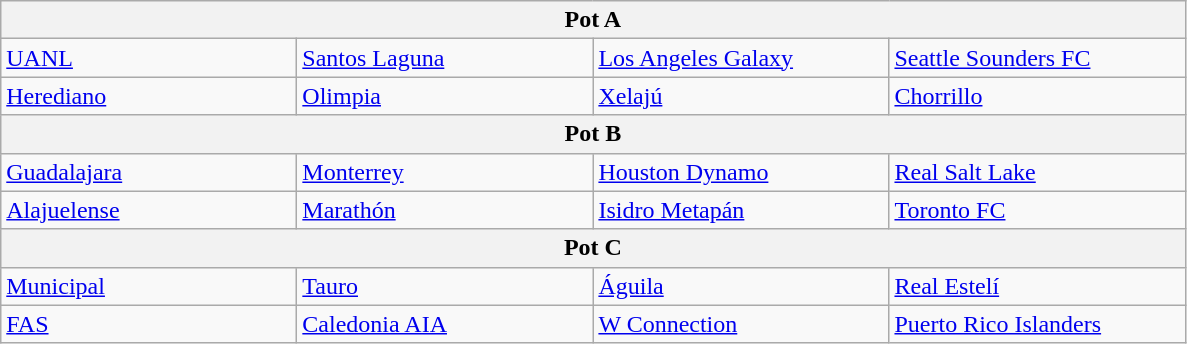<table class="wikitable">
<tr>
<th colspan=4>Pot A</th>
</tr>
<tr>
<td width=190> <a href='#'>UANL</a></td>
<td width=190> <a href='#'>Santos Laguna</a></td>
<td width=190> <a href='#'>Los Angeles Galaxy</a></td>
<td width=190> <a href='#'>Seattle Sounders FC</a></td>
</tr>
<tr>
<td> <a href='#'>Herediano</a></td>
<td> <a href='#'>Olimpia</a></td>
<td> <a href='#'>Xelajú</a></td>
<td> <a href='#'>Chorrillo</a></td>
</tr>
<tr>
<th colspan=4>Pot B</th>
</tr>
<tr>
<td> <a href='#'>Guadalajara</a></td>
<td> <a href='#'>Monterrey</a></td>
<td> <a href='#'>Houston Dynamo</a></td>
<td> <a href='#'>Real Salt Lake</a></td>
</tr>
<tr>
<td> <a href='#'>Alajuelense</a></td>
<td> <a href='#'>Marathón</a></td>
<td> <a href='#'>Isidro Metapán</a></td>
<td> <a href='#'>Toronto FC</a></td>
</tr>
<tr>
<th colspan=4>Pot C</th>
</tr>
<tr>
<td> <a href='#'>Municipal</a></td>
<td> <a href='#'>Tauro</a></td>
<td> <a href='#'>Águila</a></td>
<td> <a href='#'>Real Estelí</a></td>
</tr>
<tr>
<td> <a href='#'>FAS</a></td>
<td> <a href='#'>Caledonia AIA</a></td>
<td> <a href='#'>W Connection</a></td>
<td> <a href='#'>Puerto Rico Islanders</a></td>
</tr>
</table>
